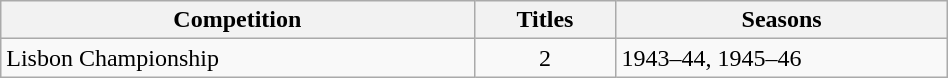<table class="wikitable" style="width: 50%;">
<tr>
<th style="width: 50%;">Competition</th>
<th style="width: 15%; text-align: center;">Titles</th>
<th style="width: 35%;">Seasons</th>
</tr>
<tr>
<td>Lisbon Championship</td>
<td style="text-align: center;">2</td>
<td>1943–44, 1945–46</td>
</tr>
</table>
